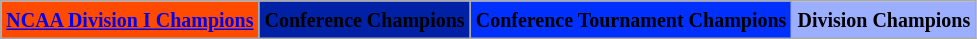<table class="wikitable">
<tr>
<td bgcolor="#FF4A00"><small><strong><a href='#'>NCAA Division I Champions</a></strong></small></td>
<td bgcolor="#0021A5"><small><strong>Conference Champions</strong></small></td>
<td bgcolor="#0030fd"><small><strong>Conference Tournament Champions</strong></small></td>
<td bgcolor="#9baeff"><small><strong>Division Champions</strong></small></td>
</tr>
</table>
